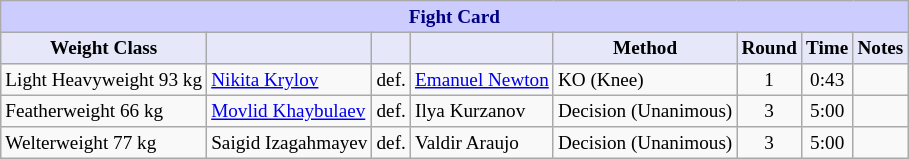<table class="wikitable" style="font-size: 80%;">
<tr>
<th colspan="8" style="background-color: #ccf; color: #000080; text-align: center;"><strong>Fight Card</strong></th>
</tr>
<tr>
<th colspan="1" style="background-color: #E6E8FA; color: #000000; text-align: center;">Weight Class</th>
<th colspan="1" style="background-color: #E6E8FA; color: #000000; text-align: center;"></th>
<th colspan="1" style="background-color: #E6E8FA; color: #000000; text-align: center;"></th>
<th colspan="1" style="background-color: #E6E8FA; color: #000000; text-align: center;"></th>
<th colspan="1" style="background-color: #E6E8FA; color: #000000; text-align: center;">Method</th>
<th colspan="1" style="background-color: #E6E8FA; color: #000000; text-align: center;">Round</th>
<th colspan="1" style="background-color: #E6E8FA; color: #000000; text-align: center;">Time</th>
<th colspan="1" style="background-color: #E6E8FA; color: #000000; text-align: center;">Notes</th>
</tr>
<tr>
<td>Light Heavyweight 93 kg</td>
<td> <a href='#'>Nikita Krylov</a></td>
<td>def.</td>
<td> <a href='#'>Emanuel Newton</a></td>
<td>KO (Knee)</td>
<td align=center>1</td>
<td align=center>0:43</td>
<td></td>
</tr>
<tr>
<td>Featherweight 66 kg</td>
<td> <a href='#'>Movlid Khaybulaev</a></td>
<td>def.</td>
<td> Ilya Kurzanov</td>
<td>Decision (Unanimous)</td>
<td align=center>3</td>
<td align=center>5:00</td>
<td></td>
</tr>
<tr>
<td>Welterweight 77 kg</td>
<td> Saigid Izagahmayev</td>
<td>def.</td>
<td> Valdir Araujo</td>
<td>Decision (Unanimous)</td>
<td align=center>3</td>
<td align=center>5:00</td>
<td></td>
</tr>
</table>
